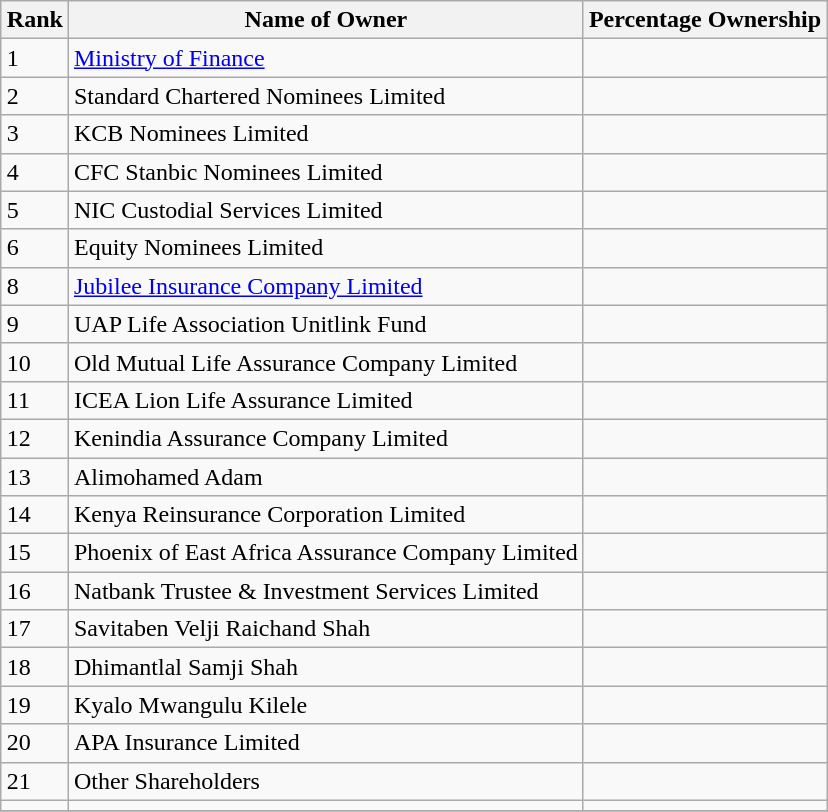<table class="wikitable sortable" style="margin: 0.5em auto">
<tr>
<th>Rank</th>
<th>Name of Owner</th>
<th>Percentage Ownership</th>
</tr>
<tr>
<td>1</td>
<td><a href='#'>Ministry of Finance</a></td>
<td></td>
</tr>
<tr>
<td>2</td>
<td>Standard Chartered Nominees Limited</td>
<td></td>
</tr>
<tr>
<td>3</td>
<td>KCB Nominees Limited</td>
<td></td>
</tr>
<tr>
<td>4</td>
<td>CFC Stanbic Nominees Limited</td>
<td></td>
</tr>
<tr>
<td>5</td>
<td>NIC Custodial Services Limited</td>
<td></td>
</tr>
<tr>
<td>6</td>
<td>Equity Nominees Limited</td>
<td></td>
</tr>
<tr>
<td>8</td>
<td><a href='#'>Jubilee Insurance Company Limited</a></td>
<td></td>
</tr>
<tr>
<td>9</td>
<td>UAP Life Association Unitlink Fund</td>
<td></td>
</tr>
<tr>
<td>10</td>
<td>Old Mutual Life Assurance Company Limited</td>
<td></td>
</tr>
<tr>
<td>11</td>
<td>ICEA Lion Life Assurance Limited</td>
<td></td>
</tr>
<tr>
<td>12</td>
<td>Kenindia Assurance Company Limited</td>
<td></td>
</tr>
<tr>
<td>13</td>
<td>Alimohamed Adam</td>
<td></td>
</tr>
<tr>
<td>14</td>
<td>Kenya Reinsurance Corporation Limited</td>
<td></td>
</tr>
<tr>
<td>15</td>
<td>Phoenix of East Africa Assurance Company Limited</td>
<td></td>
</tr>
<tr>
<td>16</td>
<td>Natbank Trustee & Investment Services Limited</td>
<td></td>
</tr>
<tr>
<td>17</td>
<td>Savitaben Velji Raichand Shah</td>
<td></td>
</tr>
<tr>
<td>18</td>
<td>Dhimantlal Samji Shah</td>
<td></td>
</tr>
<tr>
<td>19</td>
<td>Kyalo Mwangulu Kilele</td>
<td></td>
</tr>
<tr>
<td>20</td>
<td>APA Insurance Limited</td>
<td></td>
</tr>
<tr>
<td>21</td>
<td>Other Shareholders</td>
<td></td>
</tr>
<tr>
<td></td>
<td></td>
<td></td>
</tr>
<tr>
</tr>
</table>
